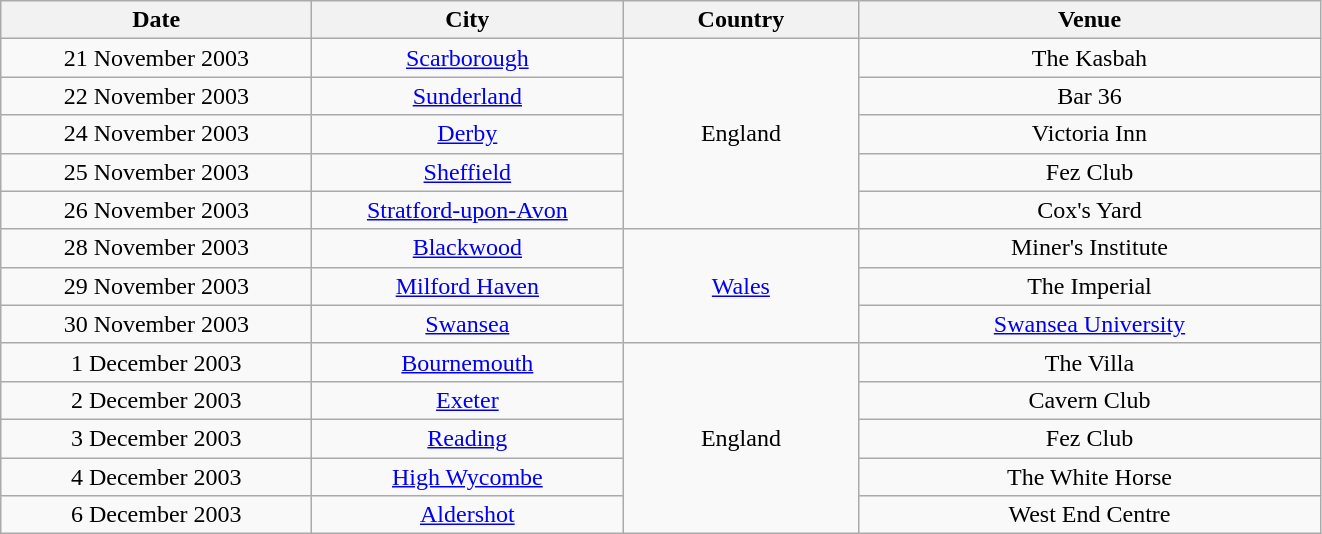<table class="wikitable" style="text-align:center;">
<tr>
<th width="200">Date</th>
<th width="200">City</th>
<th width="150">Country</th>
<th width="300">Venue</th>
</tr>
<tr>
<td>21 November 2003</td>
<td><a href='#'>Scarborough</a></td>
<td rowspan="5">England</td>
<td>The Kasbah</td>
</tr>
<tr>
<td>22 November 2003</td>
<td><a href='#'>Sunderland</a></td>
<td>Bar 36</td>
</tr>
<tr>
<td>24 November 2003</td>
<td><a href='#'>Derby</a></td>
<td>Victoria Inn</td>
</tr>
<tr>
<td>25 November 2003</td>
<td><a href='#'>Sheffield</a></td>
<td>Fez Club</td>
</tr>
<tr>
<td>26 November 2003</td>
<td><a href='#'>Stratford-upon-Avon</a></td>
<td>Cox's Yard</td>
</tr>
<tr>
<td>28 November 2003</td>
<td><a href='#'>Blackwood</a></td>
<td rowspan="3"><a href='#'>Wales</a></td>
<td>Miner's Institute</td>
</tr>
<tr>
<td>29 November 2003</td>
<td><a href='#'>Milford Haven</a></td>
<td>The Imperial</td>
</tr>
<tr>
<td>30 November 2003</td>
<td><a href='#'>Swansea</a></td>
<td><a href='#'>Swansea University</a></td>
</tr>
<tr>
<td>1 December 2003</td>
<td><a href='#'>Bournemouth</a></td>
<td rowspan="5">England</td>
<td>The Villa</td>
</tr>
<tr>
<td>2 December 2003</td>
<td><a href='#'>Exeter</a></td>
<td>Cavern Club</td>
</tr>
<tr>
<td>3 December 2003</td>
<td><a href='#'>Reading</a></td>
<td>Fez Club</td>
</tr>
<tr>
<td>4 December 2003</td>
<td><a href='#'>High Wycombe</a></td>
<td>The White Horse</td>
</tr>
<tr>
<td>6 December 2003</td>
<td><a href='#'>Aldershot</a></td>
<td>West End Centre</td>
</tr>
</table>
